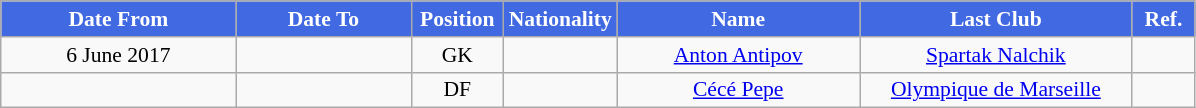<table class="wikitable"  style="text-align:center; font-size:90%; ">
<tr>
<th style="background:#4169E1; color:white; width:150px;">Date From</th>
<th style="background:#4169E1; color:white; width:110px;">Date To</th>
<th style="background:#4169E1; color:white; width:55px;">Position</th>
<th style="background:#4169E1; color:white; width:55px;">Nationality</th>
<th style="background:#4169E1; color:white; width:155px;">Name</th>
<th style="background:#4169E1; color:white; width:175px;">Last Club</th>
<th style="background:#4169E1; color:white; width:35px;">Ref.</th>
</tr>
<tr>
<td>6 June 2017</td>
<td></td>
<td>GK</td>
<td></td>
<td><a href='#'>Anton Antipov</a></td>
<td><a href='#'>Spartak Nalchik</a></td>
<td></td>
</tr>
<tr>
<td></td>
<td></td>
<td>DF</td>
<td></td>
<td><a href='#'>Cécé Pepe</a></td>
<td><a href='#'>Olympique de Marseille</a></td>
<td></td>
</tr>
</table>
